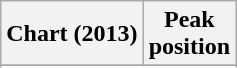<table class="wikitable sortable plainrowheaders" style="text-align:center;">
<tr>
<th>Chart (2013)</th>
<th>Peak <br> position</th>
</tr>
<tr>
</tr>
<tr>
</tr>
</table>
